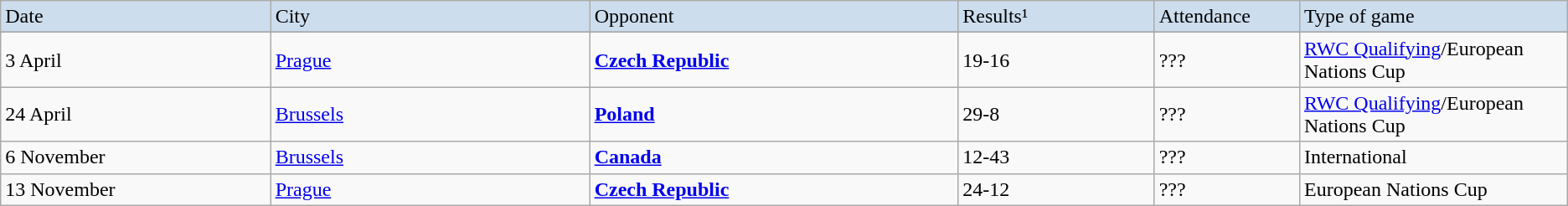<table class="wikitable">
<tr ---- bgcolor=#CCDDEE>
<td width=11%>Date</td>
<td width=13%>City</td>
<td width=15%>Opponent</td>
<td width=8%>Results¹</td>
<td width=5%>Attendance</td>
<td width=10%>Type of game</td>
</tr>
<tr>
</tr>
<tr -----bgcolor=#DDEEFF>
<td>3 April</td>
<td><a href='#'>Prague</a></td>
<td> <strong><a href='#'>Czech Republic</a></strong></td>
<td>19-16</td>
<td>???</td>
<td><a href='#'>RWC Qualifying</a>/European Nations Cup</td>
</tr>
<tr ----bgcolor=#DDEEFF>
<td>24 April</td>
<td><a href='#'>Brussels</a></td>
<td> <strong><a href='#'>Poland</a></strong></td>
<td>29-8</td>
<td>???</td>
<td><a href='#'>RWC Qualifying</a>/European Nations Cup</td>
</tr>
<tr ----bgcolor=#DDEEFF>
<td>6 November</td>
<td><a href='#'>Brussels</a></td>
<td> <strong><a href='#'>Canada</a></strong></td>
<td>12-43</td>
<td>???</td>
<td>International</td>
</tr>
<tr ----bgcolor=#DDEEFF>
<td>13 November</td>
<td><a href='#'>Prague</a></td>
<td> <strong><a href='#'>Czech Republic</a></strong></td>
<td>24-12</td>
<td>???</td>
<td>European Nations Cup</td>
</tr>
</table>
